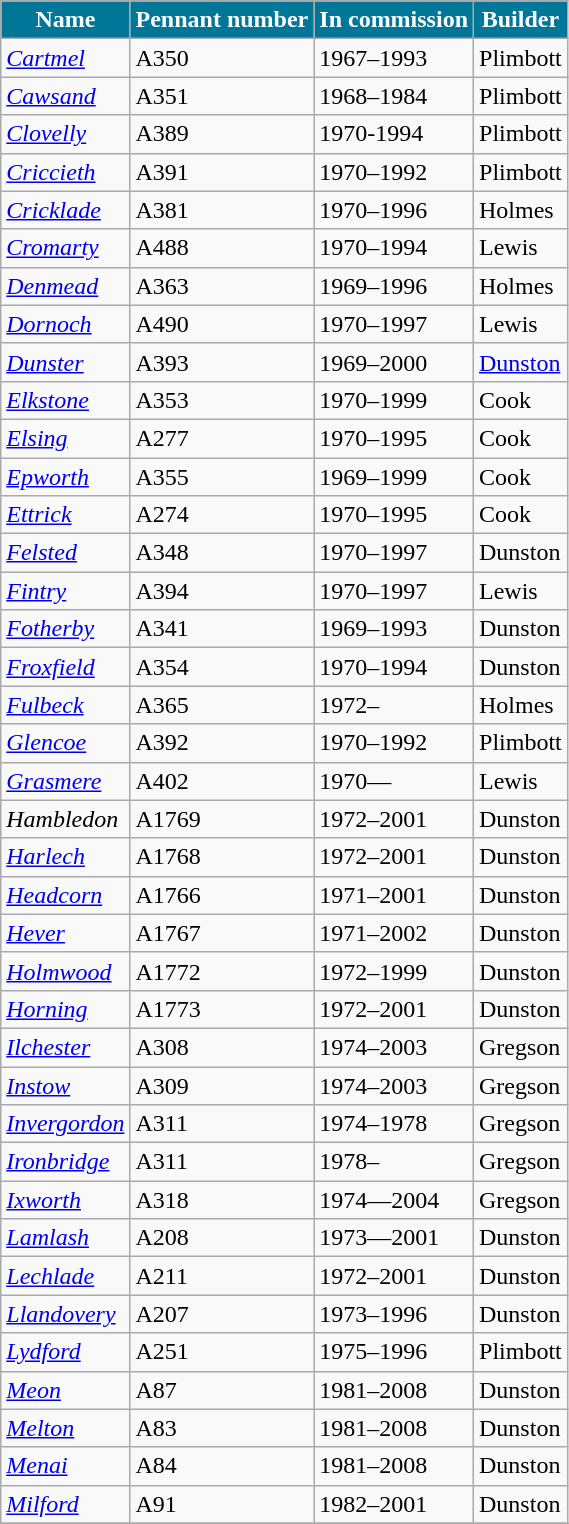<table class="wikitable">
<tr>
<th style="background:#079;color:#fff;">Name</th>
<th style="background:#079;color:#fff;">Pennant number</th>
<th style="background:#079;color:#fff;">In commission<br></th>
<th style="background:#079;color:#fff;">Builder</th>
</tr>
<tr>
<td><em><a href='#'>Cartmel</a></em></td>
<td>A350</td>
<td>1967–1993</td>
<td>Plimbott</td>
</tr>
<tr>
<td><em><a href='#'>Cawsand</a></em></td>
<td>A351</td>
<td>1968–1984</td>
<td>Plimbott</td>
</tr>
<tr>
<td><em><a href='#'>Clovelly</a></em></td>
<td>A389</td>
<td>1970-1994</td>
<td>Plimbott</td>
</tr>
<tr>
<td><em><a href='#'>Criccieth</a></em></td>
<td>A391</td>
<td>1970–1992</td>
<td>Plimbott</td>
</tr>
<tr>
<td><em><a href='#'>Cricklade</a></em></td>
<td>A381</td>
<td>1970–1996</td>
<td>Holmes</td>
</tr>
<tr>
<td><em><a href='#'>Cromarty</a></em></td>
<td>A488</td>
<td>1970–1994</td>
<td>Lewis</td>
</tr>
<tr>
<td><em><a href='#'>Denmead</a></em></td>
<td>A363</td>
<td>1969–1996</td>
<td>Holmes</td>
</tr>
<tr>
<td><em><a href='#'>Dornoch</a></em></td>
<td>A490</td>
<td>1970–1997</td>
<td>Lewis</td>
</tr>
<tr>
<td><em><a href='#'>Dunster</a></em></td>
<td>A393</td>
<td>1969–2000</td>
<td><a href='#'>Dunston</a></td>
</tr>
<tr>
<td><em><a href='#'>Elkstone</a></em></td>
<td>A353</td>
<td>1970–1999</td>
<td>Cook</td>
</tr>
<tr>
<td><em><a href='#'>Elsing</a></em></td>
<td>A277</td>
<td>1970–1995</td>
<td>Cook</td>
</tr>
<tr>
<td><em><a href='#'>Epworth</a></em></td>
<td>A355</td>
<td>1969–1999</td>
<td>Cook</td>
</tr>
<tr>
<td><em><a href='#'>Ettrick</a></em></td>
<td>A274</td>
<td>1970–1995</td>
<td>Cook</td>
</tr>
<tr>
<td><em><a href='#'>Felsted</a></em></td>
<td>A348</td>
<td>1970–1997</td>
<td>Dunston</td>
</tr>
<tr>
<td><em><a href='#'>Fintry</a></em></td>
<td>A394</td>
<td>1970–1997</td>
<td>Lewis</td>
</tr>
<tr>
<td><em><a href='#'>Fotherby</a></em></td>
<td>A341</td>
<td>1969–1993</td>
<td>Dunston</td>
</tr>
<tr>
<td><em><a href='#'>Froxfield</a></em></td>
<td>A354</td>
<td>1970–1994</td>
<td>Dunston</td>
</tr>
<tr>
<td><em><a href='#'>Fulbeck</a></em></td>
<td>A365</td>
<td>1972–</td>
<td>Holmes</td>
</tr>
<tr>
<td><em><a href='#'>Glencoe</a></em></td>
<td>A392</td>
<td>1970–1992</td>
<td>Plimbott</td>
</tr>
<tr>
<td><em><a href='#'>Grasmere</a></em></td>
<td>A402</td>
<td>1970—</td>
<td>Lewis</td>
</tr>
<tr>
<td><em>Hambledon</em></td>
<td>A1769</td>
<td>1972–2001</td>
<td>Dunston</td>
</tr>
<tr>
<td><em><a href='#'>Harlech</a></em></td>
<td>A1768</td>
<td>1972–2001</td>
<td>Dunston</td>
</tr>
<tr>
<td><em><a href='#'>Headcorn</a></em></td>
<td>A1766</td>
<td>1971–2001</td>
<td>Dunston</td>
</tr>
<tr>
<td><em><a href='#'>Hever</a></em></td>
<td>A1767</td>
<td>1971–2002</td>
<td>Dunston</td>
</tr>
<tr>
<td><em><a href='#'>Holmwood</a></em></td>
<td>A1772</td>
<td>1972–1999</td>
<td>Dunston</td>
</tr>
<tr>
<td><em><a href='#'>Horning</a></em></td>
<td>A1773</td>
<td>1972–2001</td>
<td>Dunston</td>
</tr>
<tr>
<td><em><a href='#'>Ilchester</a></em></td>
<td>A308</td>
<td>1974–2003</td>
<td>Gregson</td>
</tr>
<tr>
<td><em><a href='#'>Instow</a></em></td>
<td>A309</td>
<td>1974–2003</td>
<td>Gregson</td>
</tr>
<tr>
<td><em><a href='#'>Invergordon</a></em></td>
<td>A311</td>
<td>1974–1978</td>
<td>Gregson</td>
</tr>
<tr>
<td><em><a href='#'>Ironbridge</a></em></td>
<td>A311</td>
<td>1978–</td>
<td>Gregson</td>
</tr>
<tr>
<td><em><a href='#'>Ixworth</a></em></td>
<td>A318</td>
<td>1974—2004</td>
<td>Gregson</td>
</tr>
<tr>
<td><em><a href='#'>Lamlash</a></em></td>
<td>A208</td>
<td>1973—2001</td>
<td>Dunston</td>
</tr>
<tr>
<td><em><a href='#'>Lechlade</a></em></td>
<td>A211</td>
<td>1972–2001</td>
<td>Dunston</td>
</tr>
<tr>
<td><em><a href='#'>Llandovery</a></em></td>
<td>A207</td>
<td>1973–1996</td>
<td>Dunston</td>
</tr>
<tr>
<td><em><a href='#'>Lydford</a></em></td>
<td>A251</td>
<td>1975–1996</td>
<td>Plimbott</td>
</tr>
<tr>
<td><a href='#'><em>Meon</em></a></td>
<td>A87</td>
<td>1981–2008</td>
<td>Dunston</td>
</tr>
<tr>
<td><em><a href='#'>Melton</a></em></td>
<td>A83</td>
<td>1981–2008</td>
<td>Dunston</td>
</tr>
<tr>
<td><a href='#'><em>Menai</em></a></td>
<td>A84</td>
<td>1981–2008</td>
<td>Dunston</td>
</tr>
<tr>
<td><a href='#'><em>Milford</em></a></td>
<td>A91</td>
<td>1982–2001</td>
<td>Dunston</td>
</tr>
<tr>
</tr>
</table>
